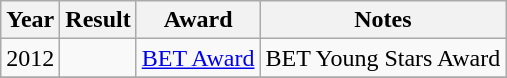<table class="wikitable">
<tr>
<th>Year</th>
<th>Result</th>
<th>Award</th>
<th>Notes</th>
</tr>
<tr>
<td>2012</td>
<td></td>
<td><a href='#'>BET Award</a></td>
<td>BET Young Stars Award</td>
</tr>
<tr>
</tr>
</table>
